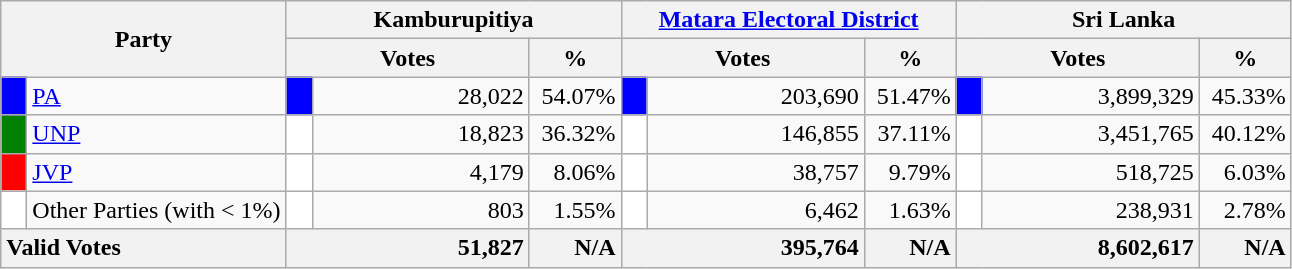<table class="wikitable">
<tr>
<th colspan="2" width="144px"rowspan="2">Party</th>
<th colspan="3" width="216px">Kamburupitiya</th>
<th colspan="3" width="216px"><a href='#'>Matara Electoral District</a></th>
<th colspan="3" width="216px">Sri Lanka</th>
</tr>
<tr>
<th colspan="2" width="144px">Votes</th>
<th>%</th>
<th colspan="2" width="144px">Votes</th>
<th>%</th>
<th colspan="2" width="144px">Votes</th>
<th>%</th>
</tr>
<tr>
<td style="background-color:blue;" width="10px"></td>
<td style="text-align:left;"><a href='#'>PA</a></td>
<td style="background-color:blue;" width="10px"></td>
<td style="text-align:right;">28,022</td>
<td style="text-align:right;">54.07%</td>
<td style="background-color:blue;" width="10px"></td>
<td style="text-align:right;">203,690</td>
<td style="text-align:right;">51.47%</td>
<td style="background-color:blue;" width="10px"></td>
<td style="text-align:right;">3,899,329</td>
<td style="text-align:right;">45.33%</td>
</tr>
<tr>
<td style="background-color:green;" width="10px"></td>
<td style="text-align:left;"><a href='#'>UNP</a></td>
<td style="background-color:white;" width="10px"></td>
<td style="text-align:right;">18,823</td>
<td style="text-align:right;">36.32%</td>
<td style="background-color:white;" width="10px"></td>
<td style="text-align:right;">146,855</td>
<td style="text-align:right;">37.11%</td>
<td style="background-color:white;" width="10px"></td>
<td style="text-align:right;">3,451,765</td>
<td style="text-align:right;">40.12%</td>
</tr>
<tr>
<td style="background-color:red;" width="10px"></td>
<td style="text-align:left;"><a href='#'>JVP</a></td>
<td style="background-color:white;" width="10px"></td>
<td style="text-align:right;">4,179</td>
<td style="text-align:right;">8.06%</td>
<td style="background-color:white;" width="10px"></td>
<td style="text-align:right;">38,757</td>
<td style="text-align:right;">9.79%</td>
<td style="background-color:white;" width="10px"></td>
<td style="text-align:right;">518,725</td>
<td style="text-align:right;">6.03%</td>
</tr>
<tr>
<td style="background-color:white;" width="10px"></td>
<td style="text-align:left;">Other Parties (with < 1%)</td>
<td style="background-color:white;" width="10px"></td>
<td style="text-align:right;">803</td>
<td style="text-align:right;">1.55%</td>
<td style="background-color:white;" width="10px"></td>
<td style="text-align:right;">6,462</td>
<td style="text-align:right;">1.63%</td>
<td style="background-color:white;" width="10px"></td>
<td style="text-align:right;">238,931</td>
<td style="text-align:right;">2.78%</td>
</tr>
<tr>
<th colspan="2" width="144px"style="text-align:left;">Valid Votes</th>
<th style="text-align:right;"colspan="2" width="144px">51,827</th>
<th style="text-align:right;">N/A</th>
<th style="text-align:right;"colspan="2" width="144px">395,764</th>
<th style="text-align:right;">N/A</th>
<th style="text-align:right;"colspan="2" width="144px">8,602,617</th>
<th style="text-align:right;">N/A</th>
</tr>
</table>
